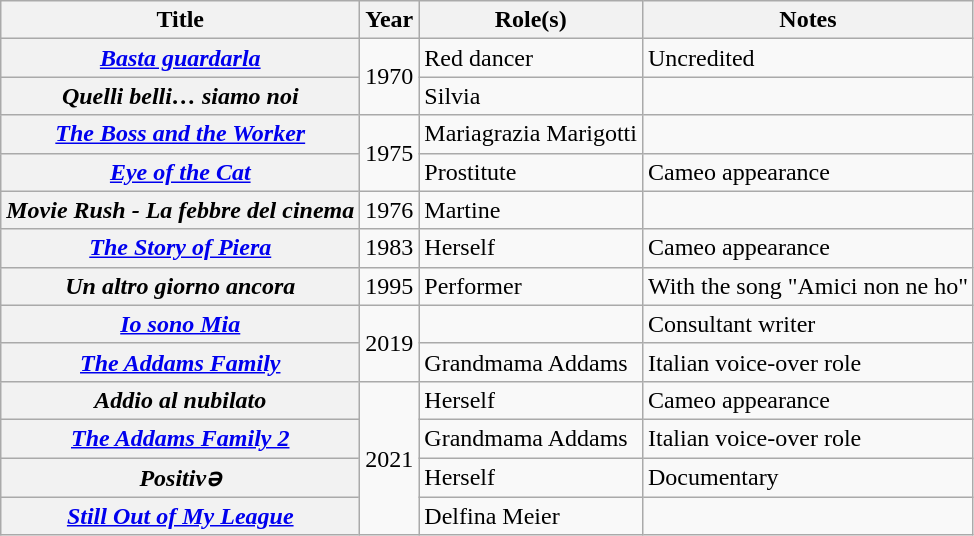<table class="wikitable plainrowheaders sortable">
<tr>
<th scope="col">Title</th>
<th scope="col">Year</th>
<th scope="col">Role(s)</th>
<th scope="col" class="unsortable">Notes</th>
</tr>
<tr>
<th scope="row"><em><a href='#'>Basta guardarla</a></em></th>
<td rowspan="2">1970</td>
<td>Red dancer</td>
<td>Uncredited</td>
</tr>
<tr>
<th scope="row"><em>Quelli belli… siamo noi</em></th>
<td>Silvia</td>
<td></td>
</tr>
<tr>
<th scope="row"><em><a href='#'>The Boss and the Worker</a></em></th>
<td rowspan="2">1975</td>
<td>Mariagrazia Marigotti</td>
<td></td>
</tr>
<tr>
<th scope="row"><em><a href='#'>Eye of the Cat</a></em></th>
<td>Prostitute</td>
<td>Cameo appearance</td>
</tr>
<tr>
<th scope="row"><em>Movie Rush - La febbre del cinema</em></th>
<td>1976</td>
<td>Martine</td>
<td></td>
</tr>
<tr>
<th scope="row"><em><a href='#'>The Story of Piera</a></em></th>
<td>1983</td>
<td>Herself</td>
<td>Cameo appearance</td>
</tr>
<tr>
<th scope="row"><em>Un altro giorno ancora</em></th>
<td>1995</td>
<td>Performer</td>
<td>With the song "Amici non ne ho"</td>
</tr>
<tr>
<th scope="row"><em><a href='#'>Io sono Mia</a></em></th>
<td rowspan="2">2019</td>
<td></td>
<td>Consultant writer</td>
</tr>
<tr>
<th scope="row"><em><a href='#'>The Addams Family</a></em></th>
<td>Grandmama Addams</td>
<td>Italian voice-over role</td>
</tr>
<tr>
<th scope="row"><em>Addio al nubilato</em></th>
<td rowspan="4">2021</td>
<td>Herself</td>
<td>Cameo appearance</td>
</tr>
<tr>
<th scope="row"><em><a href='#'>The Addams Family 2</a></em></th>
<td>Grandmama Addams</td>
<td>Italian voice-over role</td>
</tr>
<tr>
<th scope="row"><em>Positivə</em></th>
<td>Herself</td>
<td>Documentary</td>
</tr>
<tr>
<th scope="row"><em><a href='#'>Still Out of My League</a></em></th>
<td>Delfina Meier</td>
<td></td>
</tr>
</table>
